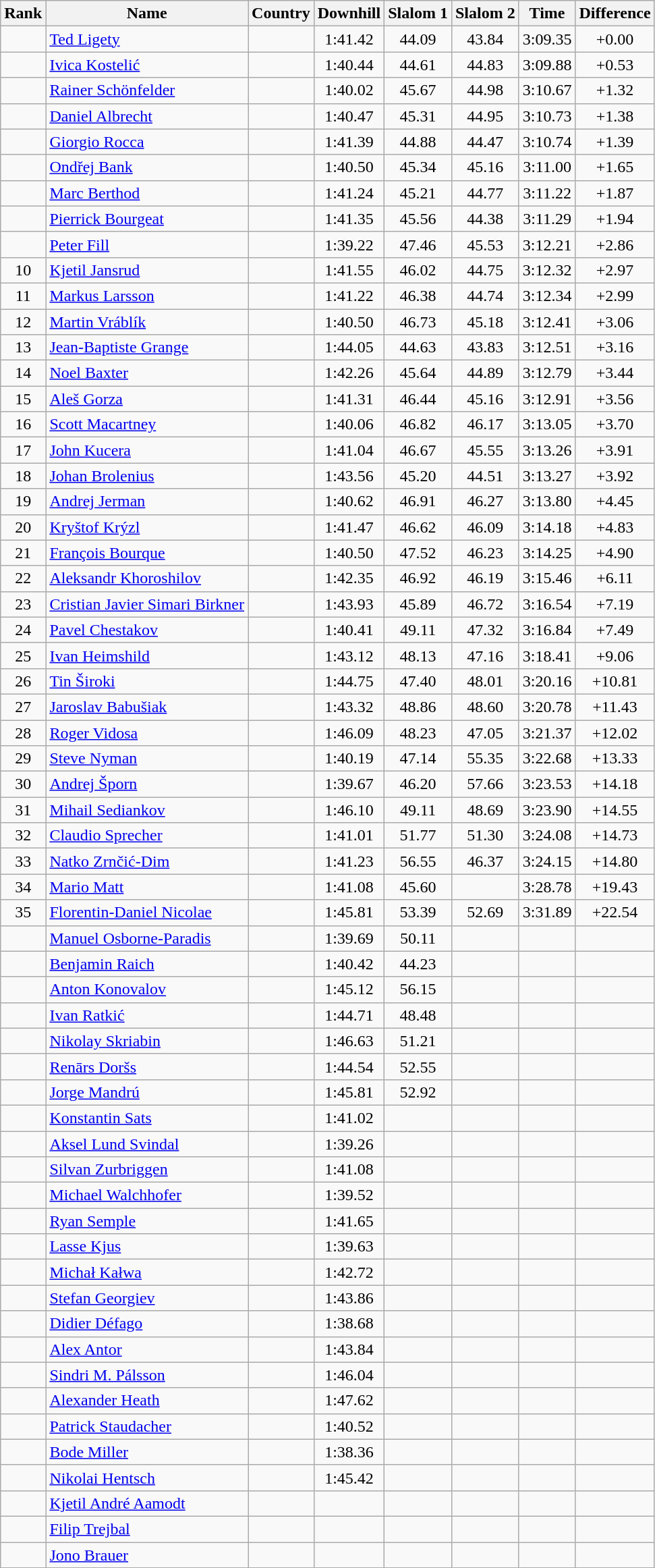<table class="wikitable sortable" style="text-align:center">
<tr>
<th>Rank</th>
<th>Name</th>
<th>Country</th>
<th>Downhill</th>
<th>Slalom 1</th>
<th>Slalom 2</th>
<th>Time</th>
<th>Difference</th>
</tr>
<tr>
<td></td>
<td align=left><a href='#'>Ted Ligety</a></td>
<td align=left></td>
<td>1:41.42</td>
<td>44.09</td>
<td>43.84</td>
<td>3:09.35</td>
<td>+0.00</td>
</tr>
<tr>
<td></td>
<td align=left><a href='#'>Ivica Kostelić</a></td>
<td align=left></td>
<td>1:40.44</td>
<td>44.61</td>
<td>44.83</td>
<td>3:09.88</td>
<td>+0.53</td>
</tr>
<tr>
<td></td>
<td align=left><a href='#'>Rainer Schönfelder</a></td>
<td align=left></td>
<td>1:40.02</td>
<td>45.67</td>
<td>44.98</td>
<td>3:10.67</td>
<td>+1.32</td>
</tr>
<tr>
<td></td>
<td align=left><a href='#'>Daniel Albrecht</a></td>
<td align=left></td>
<td>1:40.47</td>
<td>45.31</td>
<td>44.95</td>
<td>3:10.73</td>
<td>+1.38</td>
</tr>
<tr>
<td></td>
<td align=left><a href='#'>Giorgio Rocca</a></td>
<td align=left></td>
<td>1:41.39</td>
<td>44.88</td>
<td>44.47</td>
<td>3:10.74</td>
<td>+1.39</td>
</tr>
<tr>
<td></td>
<td align=left><a href='#'>Ondřej Bank</a></td>
<td align=left></td>
<td>1:40.50</td>
<td>45.34</td>
<td>45.16</td>
<td>3:11.00</td>
<td>+1.65</td>
</tr>
<tr>
<td></td>
<td align=left><a href='#'>Marc Berthod</a></td>
<td align=left></td>
<td>1:41.24</td>
<td>45.21</td>
<td>44.77</td>
<td>3:11.22</td>
<td>+1.87</td>
</tr>
<tr>
<td></td>
<td align=left><a href='#'>Pierrick Bourgeat</a></td>
<td align=left></td>
<td>1:41.35</td>
<td>45.56</td>
<td>44.38</td>
<td>3:11.29</td>
<td>+1.94</td>
</tr>
<tr>
<td></td>
<td align=left><a href='#'>Peter Fill</a></td>
<td align=left></td>
<td>1:39.22</td>
<td>47.46</td>
<td>45.53</td>
<td>3:12.21</td>
<td>+2.86</td>
</tr>
<tr>
<td>10</td>
<td align=left><a href='#'>Kjetil Jansrud</a></td>
<td align=left></td>
<td>1:41.55</td>
<td>46.02</td>
<td>44.75</td>
<td>3:12.32</td>
<td>+2.97</td>
</tr>
<tr>
<td>11</td>
<td align=left><a href='#'>Markus Larsson</a></td>
<td align=left></td>
<td>1:41.22</td>
<td>46.38</td>
<td>44.74</td>
<td>3:12.34</td>
<td>+2.99</td>
</tr>
<tr>
<td>12</td>
<td align=left><a href='#'>Martin Vráblík</a></td>
<td align=left></td>
<td>1:40.50</td>
<td>46.73</td>
<td>45.18</td>
<td>3:12.41</td>
<td>+3.06</td>
</tr>
<tr>
<td>13</td>
<td align=left><a href='#'>Jean-Baptiste Grange</a></td>
<td align=left></td>
<td>1:44.05</td>
<td>44.63</td>
<td>43.83</td>
<td>3:12.51</td>
<td>+3.16</td>
</tr>
<tr>
<td>14</td>
<td align=left><a href='#'>Noel Baxter</a></td>
<td align=left></td>
<td>1:42.26</td>
<td>45.64</td>
<td>44.89</td>
<td>3:12.79</td>
<td>+3.44</td>
</tr>
<tr>
<td>15</td>
<td align=left><a href='#'>Aleš Gorza</a></td>
<td align=left></td>
<td>1:41.31</td>
<td>46.44</td>
<td>45.16</td>
<td>3:12.91</td>
<td>+3.56</td>
</tr>
<tr>
<td>16</td>
<td align=left><a href='#'>Scott Macartney</a></td>
<td align=left></td>
<td>1:40.06</td>
<td>46.82</td>
<td>46.17</td>
<td>3:13.05</td>
<td>+3.70</td>
</tr>
<tr>
<td>17</td>
<td align=left><a href='#'>John Kucera</a></td>
<td align=left></td>
<td>1:41.04</td>
<td>46.67</td>
<td>45.55</td>
<td>3:13.26</td>
<td>+3.91</td>
</tr>
<tr>
<td>18</td>
<td align=left><a href='#'>Johan Brolenius</a></td>
<td align=left></td>
<td>1:43.56</td>
<td>45.20</td>
<td>44.51</td>
<td>3:13.27</td>
<td>+3.92</td>
</tr>
<tr>
<td>19</td>
<td align=left><a href='#'>Andrej Jerman</a></td>
<td align=left></td>
<td>1:40.62</td>
<td>46.91</td>
<td>46.27</td>
<td>3:13.80</td>
<td>+4.45</td>
</tr>
<tr>
<td>20</td>
<td align=left><a href='#'>Kryštof Krýzl</a></td>
<td align=left></td>
<td>1:41.47</td>
<td>46.62</td>
<td>46.09</td>
<td>3:14.18</td>
<td>+4.83</td>
</tr>
<tr>
<td>21</td>
<td align=left><a href='#'>François Bourque</a></td>
<td align=left></td>
<td>1:40.50</td>
<td>47.52</td>
<td>46.23</td>
<td>3:14.25</td>
<td>+4.90</td>
</tr>
<tr>
<td>22</td>
<td align=left><a href='#'>Aleksandr Khoroshilov</a></td>
<td align=left></td>
<td>1:42.35</td>
<td>46.92</td>
<td>46.19</td>
<td>3:15.46</td>
<td>+6.11</td>
</tr>
<tr>
<td>23</td>
<td align=left><a href='#'>Cristian Javier Simari Birkner</a></td>
<td align=left></td>
<td>1:43.93</td>
<td>45.89</td>
<td>46.72</td>
<td>3:16.54</td>
<td>+7.19</td>
</tr>
<tr>
<td>24</td>
<td align=left><a href='#'>Pavel Chestakov</a></td>
<td align=left></td>
<td>1:40.41</td>
<td>49.11</td>
<td>47.32</td>
<td>3:16.84</td>
<td>+7.49</td>
</tr>
<tr>
<td>25</td>
<td align=left><a href='#'>Ivan Heimshild</a></td>
<td align=left></td>
<td>1:43.12</td>
<td>48.13</td>
<td>47.16</td>
<td>3:18.41</td>
<td>+9.06</td>
</tr>
<tr>
<td>26</td>
<td align=left><a href='#'>Tin Široki</a></td>
<td align=left></td>
<td>1:44.75</td>
<td>47.40</td>
<td>48.01</td>
<td>3:20.16</td>
<td>+10.81</td>
</tr>
<tr>
<td>27</td>
<td align=left><a href='#'>Jaroslav Babušiak</a></td>
<td align=left></td>
<td>1:43.32</td>
<td>48.86</td>
<td>48.60</td>
<td>3:20.78</td>
<td>+11.43</td>
</tr>
<tr>
<td>28</td>
<td align=left><a href='#'>Roger Vidosa</a></td>
<td align=left></td>
<td>1:46.09</td>
<td>48.23</td>
<td>47.05</td>
<td>3:21.37</td>
<td>+12.02</td>
</tr>
<tr>
<td>29</td>
<td align=left><a href='#'>Steve Nyman</a></td>
<td align=left></td>
<td>1:40.19</td>
<td>47.14</td>
<td>55.35</td>
<td>3:22.68</td>
<td>+13.33</td>
</tr>
<tr>
<td>30</td>
<td align=left><a href='#'>Andrej Šporn</a></td>
<td align=left></td>
<td>1:39.67</td>
<td>46.20</td>
<td>57.66</td>
<td>3:23.53</td>
<td>+14.18</td>
</tr>
<tr>
<td>31</td>
<td align=left><a href='#'>Mihail Sediankov</a></td>
<td align=left></td>
<td>1:46.10</td>
<td>49.11</td>
<td>48.69</td>
<td>3:23.90</td>
<td>+14.55</td>
</tr>
<tr>
<td>32</td>
<td align=left><a href='#'>Claudio Sprecher</a></td>
<td align=left></td>
<td>1:41.01</td>
<td>51.77</td>
<td>51.30</td>
<td>3:24.08</td>
<td>+14.73</td>
</tr>
<tr>
<td>33</td>
<td align=left><a href='#'>Natko Zrnčić-Dim</a></td>
<td align=left></td>
<td>1:41.23</td>
<td>56.55</td>
<td>46.37</td>
<td>3:24.15</td>
<td>+14.80</td>
</tr>
<tr>
<td>34</td>
<td align=left><a href='#'>Mario Matt</a></td>
<td align=left></td>
<td>1:41.08</td>
<td>45.60</td>
<td></td>
<td>3:28.78</td>
<td>+19.43</td>
</tr>
<tr>
<td>35</td>
<td align=left><a href='#'>Florentin-Daniel Nicolae</a></td>
<td align=left></td>
<td>1:45.81</td>
<td>53.39</td>
<td>52.69</td>
<td>3:31.89</td>
<td>+22.54</td>
</tr>
<tr>
<td></td>
<td align=left><a href='#'>Manuel Osborne-Paradis</a></td>
<td align=left></td>
<td>1:39.69</td>
<td>50.11</td>
<td></td>
<td></td>
<td></td>
</tr>
<tr>
<td></td>
<td align=left><a href='#'>Benjamin Raich</a></td>
<td align=left></td>
<td>1:40.42</td>
<td>44.23</td>
<td></td>
<td></td>
<td></td>
</tr>
<tr>
<td></td>
<td align=left><a href='#'>Anton Konovalov</a></td>
<td align=left></td>
<td>1:45.12</td>
<td>56.15</td>
<td></td>
<td></td>
<td></td>
</tr>
<tr>
<td></td>
<td align=left><a href='#'>Ivan Ratkić</a></td>
<td align=left></td>
<td>1:44.71</td>
<td>48.48</td>
<td></td>
<td></td>
<td></td>
</tr>
<tr>
<td></td>
<td align=left><a href='#'>Nikolay Skriabin</a></td>
<td align=left></td>
<td>1:46.63</td>
<td>51.21</td>
<td></td>
<td></td>
<td></td>
</tr>
<tr>
<td></td>
<td align=left><a href='#'>Renārs Doršs</a></td>
<td align=left></td>
<td>1:44.54</td>
<td>52.55</td>
<td></td>
<td></td>
<td></td>
</tr>
<tr>
<td></td>
<td align=left><a href='#'>Jorge Mandrú</a></td>
<td align=left></td>
<td>1:45.81</td>
<td>52.92</td>
<td></td>
<td></td>
<td></td>
</tr>
<tr>
<td></td>
<td align=left><a href='#'>Konstantin Sats</a></td>
<td align=left></td>
<td>1:41.02</td>
<td></td>
<td></td>
<td></td>
<td></td>
</tr>
<tr>
<td></td>
<td align=left><a href='#'>Aksel Lund Svindal</a></td>
<td align=left></td>
<td>1:39.26</td>
<td></td>
<td></td>
<td></td>
<td></td>
</tr>
<tr>
<td></td>
<td align=left><a href='#'>Silvan Zurbriggen</a></td>
<td align=left></td>
<td>1:41.08</td>
<td></td>
<td></td>
<td></td>
<td></td>
</tr>
<tr>
<td></td>
<td align=left><a href='#'>Michael Walchhofer</a></td>
<td align=left></td>
<td>1:39.52</td>
<td></td>
<td></td>
<td></td>
<td></td>
</tr>
<tr>
<td></td>
<td align=left><a href='#'>Ryan Semple</a></td>
<td align=left></td>
<td>1:41.65</td>
<td></td>
<td></td>
<td></td>
<td></td>
</tr>
<tr>
<td></td>
<td align=left><a href='#'>Lasse Kjus</a></td>
<td align=left></td>
<td>1:39.63</td>
<td></td>
<td></td>
<td></td>
<td></td>
</tr>
<tr>
<td></td>
<td align=left><a href='#'>Michał Kałwa</a></td>
<td align=left></td>
<td>1:42.72</td>
<td></td>
<td></td>
<td></td>
<td></td>
</tr>
<tr>
<td></td>
<td align=left><a href='#'>Stefan Georgiev</a></td>
<td align=left></td>
<td>1:43.86</td>
<td></td>
<td></td>
<td></td>
<td></td>
</tr>
<tr>
<td></td>
<td align=left><a href='#'>Didier Défago</a></td>
<td align=left></td>
<td>1:38.68</td>
<td></td>
<td></td>
<td></td>
<td></td>
</tr>
<tr>
<td></td>
<td align=left><a href='#'>Alex Antor</a></td>
<td align=left></td>
<td>1:43.84</td>
<td></td>
<td></td>
<td></td>
<td></td>
</tr>
<tr>
<td></td>
<td align=left><a href='#'>Sindri M. Pálsson</a></td>
<td align=left></td>
<td>1:46.04</td>
<td></td>
<td></td>
<td></td>
<td></td>
</tr>
<tr>
<td></td>
<td align=left><a href='#'>Alexander Heath</a></td>
<td align=left></td>
<td>1:47.62</td>
<td></td>
<td></td>
<td></td>
<td></td>
</tr>
<tr>
<td></td>
<td align=left><a href='#'>Patrick Staudacher</a></td>
<td align=left></td>
<td>1:40.52</td>
<td></td>
<td></td>
<td></td>
<td></td>
</tr>
<tr>
<td></td>
<td align=left><a href='#'>Bode Miller</a></td>
<td align=left></td>
<td>1:38.36</td>
<td></td>
<td></td>
<td></td>
<td></td>
</tr>
<tr>
<td></td>
<td align=left><a href='#'>Nikolai Hentsch</a></td>
<td align=left></td>
<td>1:45.42</td>
<td></td>
<td></td>
<td></td>
<td></td>
</tr>
<tr>
<td></td>
<td align=left><a href='#'>Kjetil André Aamodt</a></td>
<td align=left></td>
<td></td>
<td></td>
<td></td>
<td></td>
<td></td>
</tr>
<tr>
<td></td>
<td align=left><a href='#'>Filip Trejbal</a></td>
<td align=left></td>
<td></td>
<td></td>
<td></td>
<td></td>
<td></td>
</tr>
<tr>
<td></td>
<td align=left><a href='#'>Jono Brauer</a></td>
<td align=left></td>
<td></td>
<td></td>
<td></td>
<td></td>
<td></td>
</tr>
</table>
